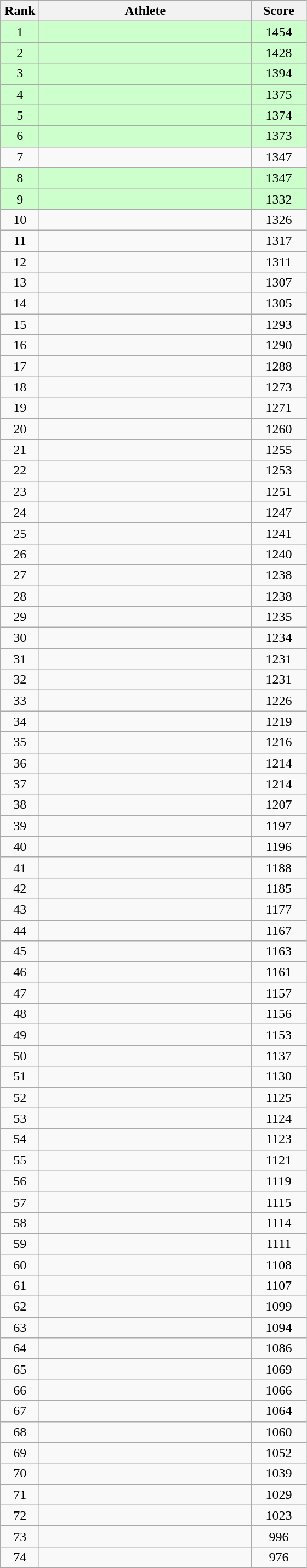<table class=wikitable style="text-align:center">
<tr>
<th width=40>Rank</th>
<th width=250>Athlete</th>
<th width=60>Score</th>
</tr>
<tr bgcolor="ccffcc">
<td>1</td>
<td align=left></td>
<td>1454</td>
</tr>
<tr bgcolor="ccffcc">
<td>2</td>
<td align=left></td>
<td>1428</td>
</tr>
<tr bgcolor="ccffcc">
<td>3</td>
<td align=left></td>
<td>1394</td>
</tr>
<tr bgcolor="ccffcc">
<td>4</td>
<td align=left></td>
<td>1375</td>
</tr>
<tr bgcolor="ccffcc">
<td>5</td>
<td align=left></td>
<td>1374</td>
</tr>
<tr bgcolor="ccffcc">
<td>6</td>
<td align=left></td>
<td>1373</td>
</tr>
<tr>
<td>7</td>
<td align=left></td>
<td>1347</td>
</tr>
<tr bgcolor="ccffcc">
<td>8</td>
<td align=left></td>
<td>1347</td>
</tr>
<tr bgcolor="ccffcc">
<td>9</td>
<td align=left></td>
<td>1332</td>
</tr>
<tr>
<td>10</td>
<td align=left></td>
<td>1326</td>
</tr>
<tr>
<td>11</td>
<td align=left></td>
<td>1317</td>
</tr>
<tr>
<td>12</td>
<td align=left></td>
<td>1311</td>
</tr>
<tr>
<td>13</td>
<td align=left></td>
<td>1307</td>
</tr>
<tr>
<td>14</td>
<td align=left></td>
<td>1305</td>
</tr>
<tr>
<td>15</td>
<td align=left></td>
<td>1293</td>
</tr>
<tr>
<td>16</td>
<td align=left></td>
<td>1290</td>
</tr>
<tr>
<td>17</td>
<td align=left></td>
<td>1288</td>
</tr>
<tr>
<td>18</td>
<td align=left></td>
<td>1273</td>
</tr>
<tr>
<td>19</td>
<td align=left></td>
<td>1271</td>
</tr>
<tr>
<td>20</td>
<td align=left></td>
<td>1260</td>
</tr>
<tr>
<td>21</td>
<td align=left></td>
<td>1255</td>
</tr>
<tr>
<td>22</td>
<td align=left></td>
<td>1253</td>
</tr>
<tr>
<td>23</td>
<td align=left></td>
<td>1251</td>
</tr>
<tr>
<td>24</td>
<td align=left></td>
<td>1247</td>
</tr>
<tr>
<td>25</td>
<td align=left></td>
<td>1241</td>
</tr>
<tr>
<td>26</td>
<td align=left></td>
<td>1240</td>
</tr>
<tr>
<td>27</td>
<td align=left></td>
<td>1238</td>
</tr>
<tr>
<td>28</td>
<td align=left></td>
<td>1238</td>
</tr>
<tr>
<td>29</td>
<td align=left></td>
<td>1235</td>
</tr>
<tr>
<td>30</td>
<td align=left></td>
<td>1234</td>
</tr>
<tr>
<td>31</td>
<td align=left></td>
<td>1231</td>
</tr>
<tr>
<td>32</td>
<td align=left></td>
<td>1231</td>
</tr>
<tr>
<td>33</td>
<td align=left></td>
<td>1226</td>
</tr>
<tr>
<td>34</td>
<td align=left></td>
<td>1219</td>
</tr>
<tr>
<td>35</td>
<td align=left></td>
<td>1216</td>
</tr>
<tr>
<td>36</td>
<td align=left></td>
<td>1214</td>
</tr>
<tr>
<td>37</td>
<td align=left></td>
<td>1214</td>
</tr>
<tr>
<td>38</td>
<td align=left></td>
<td>1207</td>
</tr>
<tr>
<td>39</td>
<td align=left></td>
<td>1197</td>
</tr>
<tr>
<td>40</td>
<td align=left></td>
<td>1196</td>
</tr>
<tr>
<td>41</td>
<td align=left></td>
<td>1188</td>
</tr>
<tr>
<td>42</td>
<td align=left></td>
<td>1185</td>
</tr>
<tr>
<td>43</td>
<td align=left></td>
<td>1177</td>
</tr>
<tr>
<td>44</td>
<td align=left></td>
<td>1167</td>
</tr>
<tr>
<td>45</td>
<td align=left></td>
<td>1163</td>
</tr>
<tr>
<td>46</td>
<td align=left></td>
<td>1161</td>
</tr>
<tr>
<td>47</td>
<td align=left></td>
<td>1157</td>
</tr>
<tr>
<td>48</td>
<td align=left></td>
<td>1156</td>
</tr>
<tr>
<td>49</td>
<td align=left></td>
<td>1153</td>
</tr>
<tr>
<td>50</td>
<td align=left></td>
<td>1137</td>
</tr>
<tr>
<td>51</td>
<td align=left></td>
<td>1130</td>
</tr>
<tr>
<td>52</td>
<td align=left></td>
<td>1125</td>
</tr>
<tr>
<td>53</td>
<td align=left></td>
<td>1124</td>
</tr>
<tr>
<td>54</td>
<td align=left></td>
<td>1123</td>
</tr>
<tr>
<td>55</td>
<td align=left></td>
<td>1121</td>
</tr>
<tr>
<td>56</td>
<td align=left></td>
<td>1119</td>
</tr>
<tr>
<td>57</td>
<td align=left></td>
<td>1115</td>
</tr>
<tr>
<td>58</td>
<td align=left></td>
<td>1114</td>
</tr>
<tr>
<td>59</td>
<td align=left></td>
<td>1111</td>
</tr>
<tr>
<td>60</td>
<td align=left></td>
<td>1108</td>
</tr>
<tr>
<td>61</td>
<td align=left></td>
<td>1107</td>
</tr>
<tr>
<td>62</td>
<td align=left></td>
<td>1099</td>
</tr>
<tr>
<td>63</td>
<td align=left></td>
<td>1094</td>
</tr>
<tr>
<td>64</td>
<td align=left></td>
<td>1086</td>
</tr>
<tr>
<td>65</td>
<td align=left></td>
<td>1069</td>
</tr>
<tr>
<td>66</td>
<td align=left></td>
<td>1066</td>
</tr>
<tr>
<td>67</td>
<td align=left></td>
<td>1064</td>
</tr>
<tr>
<td>68</td>
<td align=left></td>
<td>1060</td>
</tr>
<tr>
<td>69</td>
<td align=left></td>
<td>1052</td>
</tr>
<tr>
<td>70</td>
<td align=left></td>
<td>1039</td>
</tr>
<tr>
<td>71</td>
<td align=left></td>
<td>1029</td>
</tr>
<tr>
<td>72</td>
<td align=left></td>
<td>1023</td>
</tr>
<tr>
<td>73</td>
<td align=left></td>
<td>996</td>
</tr>
<tr>
<td>74</td>
<td align=left></td>
<td>976</td>
</tr>
</table>
